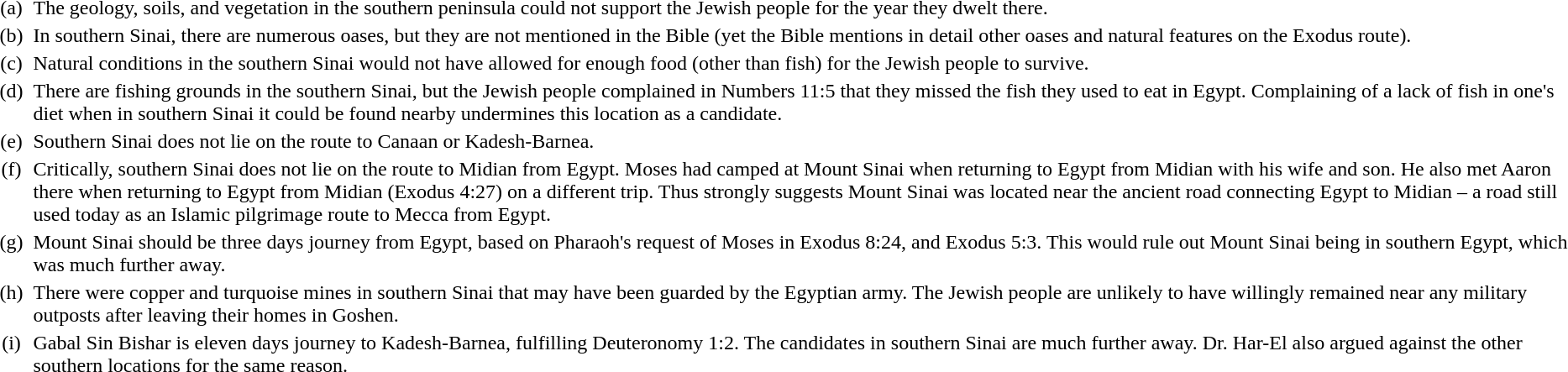<table style="text-align:left;">
<tr style="vertical-align:top;">
<td style="text-align:center; width:20pt;">(a)</td>
<td>The geology, soils, and vegetation in the southern peninsula could not support the Jewish people for the year they dwelt there.</td>
</tr>
<tr style="vertical-align:top;">
<td style="text-align:center;">(b)</td>
<td>In southern Sinai, there are numerous oases, but they are not mentioned in the Bible (yet the Bible mentions in detail other oases and natural features on the Exodus route).</td>
</tr>
<tr style="vertical-align:top;">
<td style="text-align:center;">(c)</td>
<td>Natural conditions in the southern Sinai would not have allowed for enough food (other than fish) for the Jewish people to survive.</td>
</tr>
<tr style="vertical-align:top;">
<td style="text-align:center;">(d)</td>
<td>There are fishing grounds in the southern Sinai, but the Jewish people complained in Numbers 11:5 that they missed the fish they used to eat in Egypt. Complaining of a lack of fish in one's diet when in southern Sinai it could be found nearby undermines this location as a candidate.</td>
</tr>
<tr style="vertical-align:top;">
<td style="text-align:center;">(e)</td>
<td>Southern Sinai does not lie on the route to Canaan or Kadesh-Barnea.</td>
</tr>
<tr style="vertical-align:top;">
<td style="text-align:center;">(f)</td>
<td>Critically, southern Sinai does not lie on the route to Midian from Egypt. Moses had camped at Mount Sinai when returning to Egypt from Midian with his wife and son. He also met Aaron there when returning to Egypt from Midian (Exodus 4:27) on a different trip. Thus strongly suggests Mount Sinai was located near the ancient road connecting Egypt to Midian – a road still used today as an Islamic pilgrimage route to Mecca from Egypt.</td>
</tr>
<tr style="vertical-align:top;">
<td style="text-align:center;">(g)</td>
<td>Mount Sinai should be three days journey from Egypt, based on Pharaoh's request of Moses in Exodus 8:24, and Exodus 5:3. This would rule out Mount Sinai being in southern Egypt, which was much further away.</td>
</tr>
<tr style="vertical-align:top;">
<td style="text-align:center;">(h)</td>
<td>There were copper and turquoise mines in southern Sinai that may have been guarded by the Egyptian army. The Jewish people are unlikely to have willingly remained near any military outposts after leaving their homes in Goshen.</td>
</tr>
<tr style="vertical-align:top;">
<td style="text-align:center;">(i)</td>
<td>Gabal Sin Bishar is eleven days journey to Kadesh-Barnea, fulfilling Deuteronomy 1:2. The candidates in southern Sinai are much further away. Dr. Har-El also argued against the other southern locations for the same reason.</td>
</tr>
</table>
